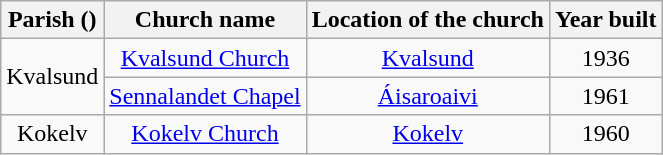<table class="wikitable" style="text-align:center">
<tr>
<th>Parish ()</th>
<th>Church name</th>
<th>Location of the church</th>
<th>Year built</th>
</tr>
<tr>
<td rowspan="2">Kvalsund</td>
<td><a href='#'>Kvalsund Church</a></td>
<td><a href='#'>Kvalsund</a></td>
<td>1936</td>
</tr>
<tr>
<td><a href='#'>Sennalandet Chapel</a></td>
<td><a href='#'>Áisaroaivi</a></td>
<td>1961</td>
</tr>
<tr>
<td>Kokelv</td>
<td><a href='#'>Kokelv Church</a></td>
<td><a href='#'>Kokelv</a></td>
<td>1960</td>
</tr>
</table>
